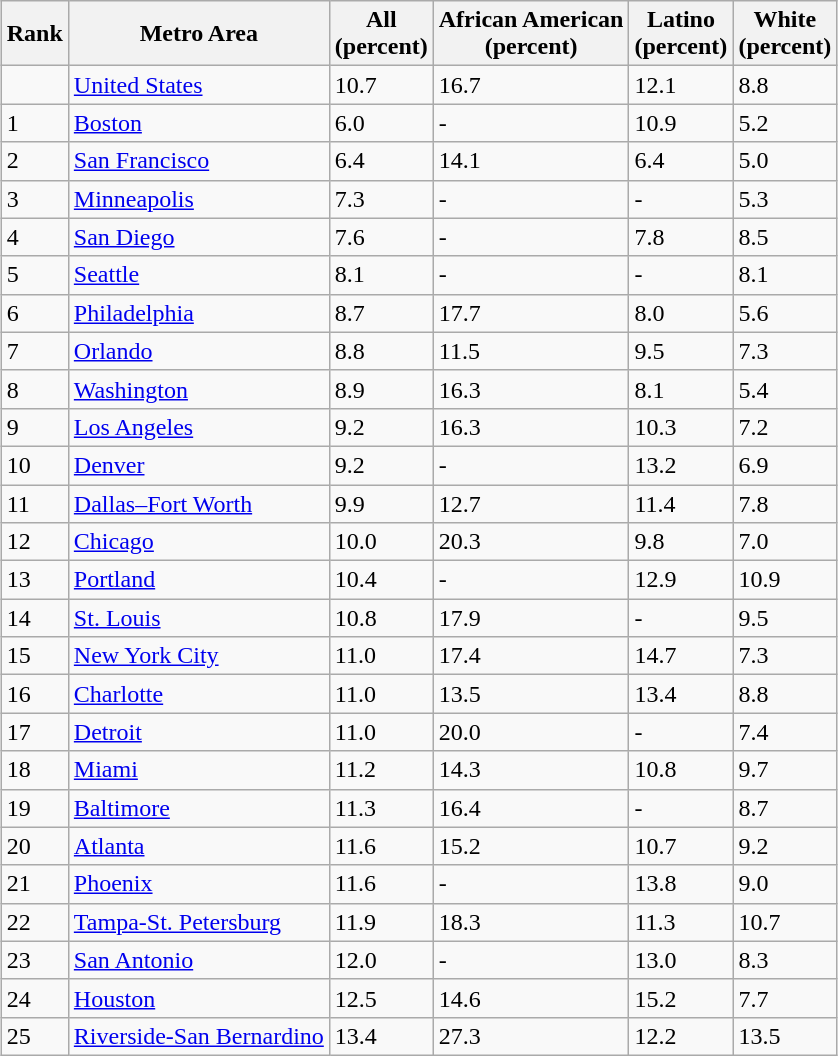<table class="wikitable sortable" style="margin-left:auto;margin-right:auto">
<tr>
<th>Rank</th>
<th>Metro Area</th>
<th>All<br>(percent)</th>
<th>African American <br>(percent)</th>
<th>Latino <br>(percent)</th>
<th>White <br>(percent)</th>
</tr>
<tr>
<td></td>
<td><a href='#'>United States</a></td>
<td>10.7</td>
<td>16.7</td>
<td>12.1</td>
<td>8.8</td>
</tr>
<tr>
<td>1</td>
<td><a href='#'>Boston</a></td>
<td>6.0</td>
<td>-</td>
<td>10.9</td>
<td>5.2</td>
</tr>
<tr>
<td>2</td>
<td><a href='#'>San Francisco</a></td>
<td>6.4</td>
<td>14.1</td>
<td>6.4</td>
<td>5.0</td>
</tr>
<tr>
<td>3</td>
<td><a href='#'>Minneapolis</a></td>
<td>7.3</td>
<td>-</td>
<td>-</td>
<td>5.3</td>
</tr>
<tr>
<td>4</td>
<td><a href='#'>San Diego</a></td>
<td>7.6</td>
<td>-</td>
<td>7.8</td>
<td>8.5</td>
</tr>
<tr>
<td>5</td>
<td><a href='#'>Seattle</a></td>
<td>8.1</td>
<td>-</td>
<td>-</td>
<td>8.1</td>
</tr>
<tr>
<td>6</td>
<td><a href='#'>Philadelphia</a></td>
<td>8.7</td>
<td>17.7</td>
<td>8.0</td>
<td>5.6</td>
</tr>
<tr>
<td>7</td>
<td><a href='#'>Orlando</a></td>
<td>8.8</td>
<td>11.5</td>
<td>9.5</td>
<td>7.3</td>
</tr>
<tr>
<td>8</td>
<td><a href='#'>Washington</a></td>
<td>8.9</td>
<td>16.3</td>
<td>8.1</td>
<td>5.4</td>
</tr>
<tr>
<td>9</td>
<td><a href='#'>Los Angeles</a></td>
<td>9.2</td>
<td>16.3</td>
<td>10.3</td>
<td>7.2</td>
</tr>
<tr>
<td>10</td>
<td><a href='#'>Denver</a></td>
<td>9.2</td>
<td>-</td>
<td>13.2</td>
<td>6.9</td>
</tr>
<tr>
<td>11</td>
<td><a href='#'>Dallas–Fort Worth</a></td>
<td>9.9</td>
<td>12.7</td>
<td>11.4</td>
<td>7.8</td>
</tr>
<tr>
<td>12</td>
<td><a href='#'>Chicago</a></td>
<td>10.0</td>
<td>20.3</td>
<td>9.8</td>
<td>7.0</td>
</tr>
<tr>
<td>13</td>
<td><a href='#'>Portland</a></td>
<td>10.4</td>
<td>-</td>
<td>12.9</td>
<td>10.9</td>
</tr>
<tr>
<td>14</td>
<td><a href='#'>St. Louis</a></td>
<td>10.8</td>
<td>17.9</td>
<td>-</td>
<td>9.5</td>
</tr>
<tr>
<td>15</td>
<td><a href='#'>New York City</a></td>
<td>11.0</td>
<td>17.4</td>
<td>14.7</td>
<td>7.3</td>
</tr>
<tr>
<td>16</td>
<td><a href='#'>Charlotte</a></td>
<td>11.0</td>
<td>13.5</td>
<td>13.4</td>
<td>8.8</td>
</tr>
<tr>
<td>17</td>
<td><a href='#'>Detroit</a></td>
<td>11.0</td>
<td>20.0</td>
<td>-</td>
<td>7.4</td>
</tr>
<tr>
<td>18</td>
<td><a href='#'>Miami</a></td>
<td>11.2</td>
<td>14.3</td>
<td>10.8</td>
<td>9.7</td>
</tr>
<tr>
<td>19</td>
<td><a href='#'>Baltimore</a></td>
<td>11.3</td>
<td>16.4</td>
<td>-</td>
<td>8.7</td>
</tr>
<tr>
<td>20</td>
<td><a href='#'>Atlanta</a></td>
<td>11.6</td>
<td>15.2</td>
<td>10.7</td>
<td>9.2</td>
</tr>
<tr>
<td>21</td>
<td><a href='#'>Phoenix</a></td>
<td>11.6</td>
<td>-</td>
<td>13.8</td>
<td>9.0</td>
</tr>
<tr>
<td>22</td>
<td><a href='#'>Tampa-St. Petersburg</a></td>
<td>11.9</td>
<td>18.3</td>
<td>11.3</td>
<td>10.7</td>
</tr>
<tr>
<td>23</td>
<td><a href='#'>San Antonio</a></td>
<td>12.0</td>
<td>-</td>
<td>13.0</td>
<td>8.3</td>
</tr>
<tr>
<td>24</td>
<td><a href='#'>Houston</a></td>
<td>12.5</td>
<td>14.6</td>
<td>15.2</td>
<td>7.7</td>
</tr>
<tr>
<td>25</td>
<td><a href='#'>Riverside-San Bernardino</a></td>
<td>13.4</td>
<td>27.3</td>
<td>12.2</td>
<td>13.5</td>
</tr>
</table>
